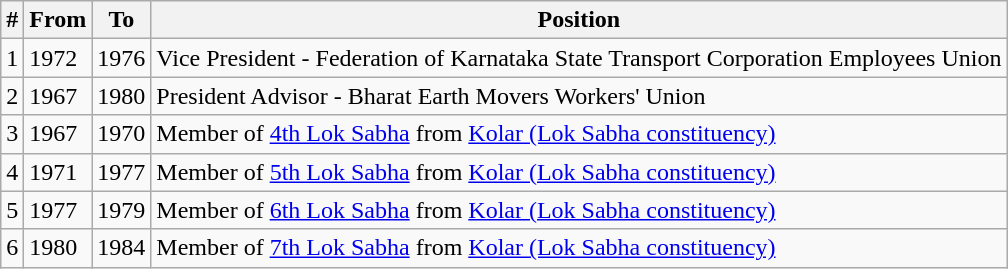<table class="wikitable sortable mw-collapsible">
<tr>
<th>#</th>
<th>From</th>
<th>To</th>
<th>Position</th>
</tr>
<tr>
<td>1</td>
<td>1972</td>
<td>1976</td>
<td>Vice President - Federation of Karnataka State Transport Corporation Employees Union</td>
</tr>
<tr>
<td>2</td>
<td>1967</td>
<td>1980</td>
<td>President Advisor - Bharat Earth Movers Workers' Union</td>
</tr>
<tr>
<td>3</td>
<td>1967</td>
<td>1970</td>
<td>Member of <a href='#'>4th Lok Sabha</a> from <a href='#'>Kolar (Lok Sabha constituency)</a></td>
</tr>
<tr>
<td>4</td>
<td>1971</td>
<td>1977</td>
<td>Member of <a href='#'>5th Lok Sabha</a> from <a href='#'>Kolar (Lok Sabha constituency)</a></td>
</tr>
<tr>
<td>5</td>
<td>1977</td>
<td>1979</td>
<td>Member of <a href='#'>6th Lok Sabha</a> from <a href='#'>Kolar (Lok Sabha constituency)</a></td>
</tr>
<tr>
<td>6</td>
<td>1980</td>
<td>1984</td>
<td>Member of <a href='#'>7th Lok Sabha</a> from <a href='#'>Kolar (Lok Sabha constituency)</a></td>
</tr>
</table>
